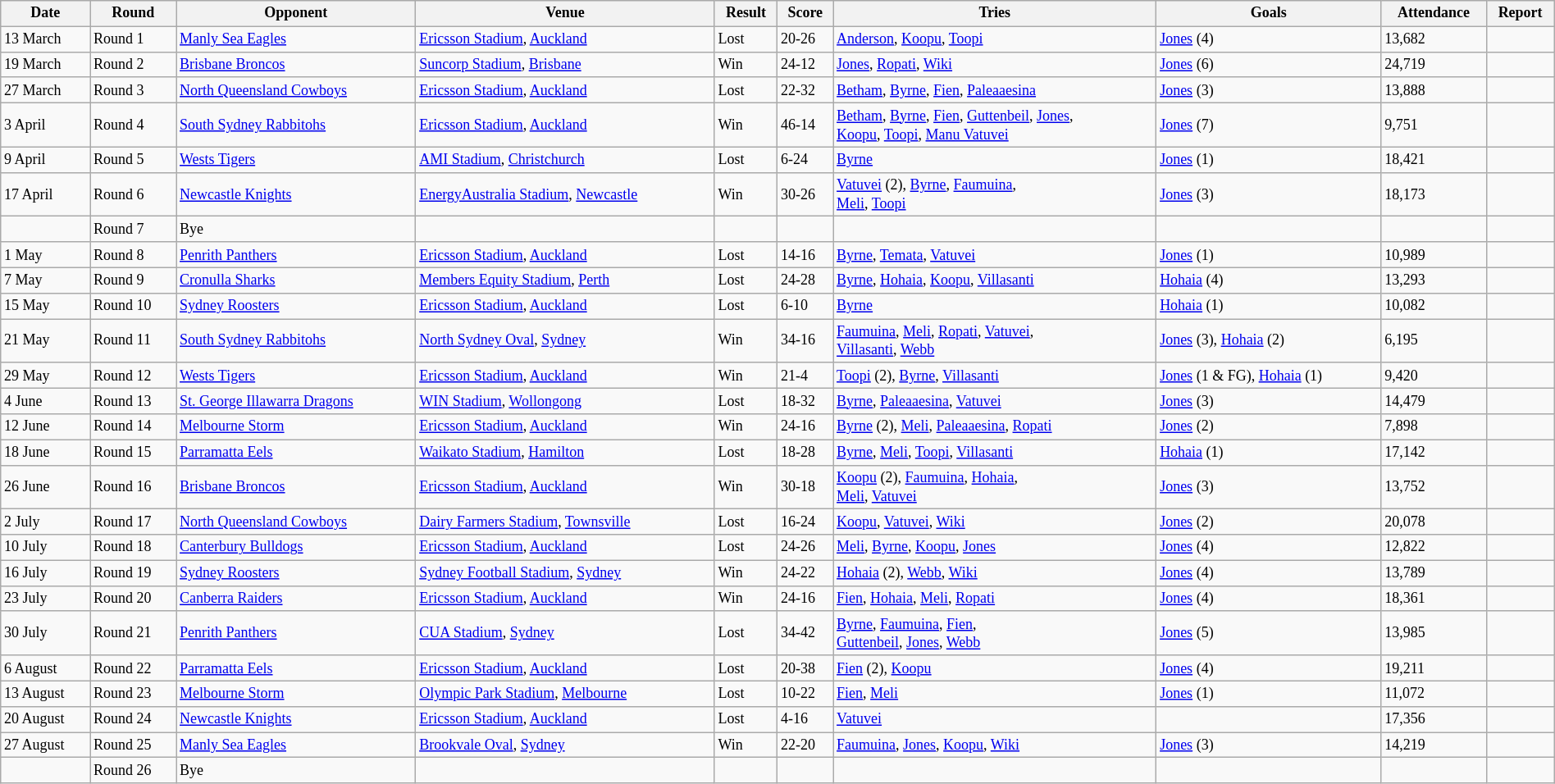<table class="wikitable" style="font-size:75%;" width="100%">
<tr>
<th>Date</th>
<th>Round</th>
<th>Opponent</th>
<th>Venue</th>
<th>Result</th>
<th>Score</th>
<th>Tries</th>
<th>Goals</th>
<th>Attendance</th>
<th>Report</th>
</tr>
<tr>
<td>13 March</td>
<td>Round 1</td>
<td> <a href='#'>Manly Sea Eagles</a></td>
<td><a href='#'>Ericsson Stadium</a>, <a href='#'>Auckland</a></td>
<td>Lost</td>
<td>20-26</td>
<td><a href='#'>Anderson</a>, <a href='#'>Koopu</a>, <a href='#'>Toopi</a></td>
<td><a href='#'>Jones</a> (4)</td>
<td>13,682</td>
<td></td>
</tr>
<tr>
<td>19 March</td>
<td>Round 2</td>
<td> <a href='#'>Brisbane Broncos</a></td>
<td><a href='#'>Suncorp Stadium</a>, <a href='#'>Brisbane</a></td>
<td>Win</td>
<td>24-12</td>
<td><a href='#'>Jones</a>, <a href='#'>Ropati</a>, <a href='#'>Wiki</a></td>
<td><a href='#'>Jones</a> (6)</td>
<td>24,719</td>
<td></td>
</tr>
<tr>
<td>27 March</td>
<td>Round 3</td>
<td> <a href='#'>North Queensland Cowboys</a></td>
<td><a href='#'>Ericsson Stadium</a>, <a href='#'>Auckland</a></td>
<td>Lost</td>
<td>22-32</td>
<td><a href='#'>Betham</a>, <a href='#'>Byrne</a>, <a href='#'>Fien</a>, <a href='#'>Paleaaesina</a></td>
<td><a href='#'>Jones</a> (3)</td>
<td>13,888</td>
<td></td>
</tr>
<tr>
<td>3 April</td>
<td>Round 4</td>
<td> <a href='#'>South Sydney Rabbitohs</a></td>
<td><a href='#'>Ericsson Stadium</a>, <a href='#'>Auckland</a></td>
<td>Win</td>
<td>46-14</td>
<td><a href='#'>Betham</a>, <a href='#'>Byrne</a>, <a href='#'>Fien</a>, <a href='#'>Guttenbeil</a>, <a href='#'>Jones</a>,<br> <a href='#'>Koopu</a>, <a href='#'>Toopi</a>, <a href='#'>Manu Vatuvei</a></td>
<td><a href='#'>Jones</a> (7)</td>
<td>9,751</td>
<td></td>
</tr>
<tr>
<td>9 April</td>
<td>Round 5</td>
<td> <a href='#'>Wests Tigers</a></td>
<td><a href='#'>AMI Stadium</a>, <a href='#'>Christchurch</a></td>
<td>Lost</td>
<td>6-24</td>
<td><a href='#'>Byrne</a></td>
<td><a href='#'>Jones</a> (1)</td>
<td>18,421</td>
<td></td>
</tr>
<tr>
<td>17 April</td>
<td>Round 6</td>
<td> <a href='#'>Newcastle Knights</a></td>
<td><a href='#'>EnergyAustralia Stadium</a>, <a href='#'>Newcastle</a></td>
<td>Win</td>
<td>30-26</td>
<td><a href='#'>Vatuvei</a> (2), <a href='#'>Byrne</a>, <a href='#'>Faumuina</a>,<br> <a href='#'>Meli</a>, <a href='#'>Toopi</a></td>
<td><a href='#'>Jones</a> (3)</td>
<td>18,173</td>
<td></td>
</tr>
<tr>
<td></td>
<td>Round 7</td>
<td>Bye</td>
<td></td>
<td></td>
<td></td>
<td></td>
<td></td>
<td></td>
<td></td>
</tr>
<tr>
<td>1 May</td>
<td>Round 8</td>
<td> <a href='#'>Penrith Panthers</a></td>
<td><a href='#'>Ericsson Stadium</a>, <a href='#'>Auckland</a></td>
<td>Lost</td>
<td>14-16</td>
<td><a href='#'>Byrne</a>, <a href='#'>Temata</a>, <a href='#'>Vatuvei</a></td>
<td><a href='#'>Jones</a> (1)</td>
<td>10,989</td>
<td></td>
</tr>
<tr>
<td>7 May</td>
<td>Round 9</td>
<td> <a href='#'>Cronulla Sharks</a></td>
<td><a href='#'>Members Equity Stadium</a>, <a href='#'>Perth</a></td>
<td>Lost</td>
<td>24-28</td>
<td><a href='#'>Byrne</a>, <a href='#'>Hohaia</a>, <a href='#'>Koopu</a>, <a href='#'>Villasanti</a></td>
<td><a href='#'>Hohaia</a> (4)</td>
<td>13,293</td>
<td></td>
</tr>
<tr>
<td>15 May</td>
<td>Round 10</td>
<td> <a href='#'>Sydney Roosters</a></td>
<td><a href='#'>Ericsson Stadium</a>, <a href='#'>Auckland</a></td>
<td>Lost</td>
<td>6-10</td>
<td><a href='#'>Byrne</a></td>
<td><a href='#'>Hohaia</a> (1)</td>
<td>10,082</td>
<td></td>
</tr>
<tr>
<td>21 May</td>
<td>Round 11</td>
<td> <a href='#'>South Sydney Rabbitohs</a></td>
<td><a href='#'>North Sydney Oval</a>, <a href='#'>Sydney</a></td>
<td>Win</td>
<td>34-16</td>
<td><a href='#'>Faumuina</a>, <a href='#'>Meli</a>, <a href='#'>Ropati</a>, <a href='#'>Vatuvei</a>,<br> <a href='#'>Villasanti</a>, <a href='#'>Webb</a></td>
<td><a href='#'>Jones</a> (3), <a href='#'>Hohaia</a> (2)</td>
<td>6,195</td>
<td></td>
</tr>
<tr>
<td>29 May</td>
<td>Round 12</td>
<td> <a href='#'>Wests Tigers</a></td>
<td><a href='#'>Ericsson Stadium</a>, <a href='#'>Auckland</a></td>
<td>Win</td>
<td>21-4</td>
<td><a href='#'>Toopi</a> (2), <a href='#'>Byrne</a>, <a href='#'>Villasanti</a></td>
<td><a href='#'>Jones</a> (1 & FG), <a href='#'>Hohaia</a> (1)</td>
<td>9,420</td>
<td></td>
</tr>
<tr>
<td>4 June</td>
<td>Round 13</td>
<td> <a href='#'>St. George Illawarra Dragons</a></td>
<td><a href='#'>WIN Stadium</a>, <a href='#'>Wollongong</a></td>
<td>Lost</td>
<td>18-32</td>
<td><a href='#'>Byrne</a>, <a href='#'>Paleaaesina</a>, <a href='#'>Vatuvei</a></td>
<td><a href='#'>Jones</a> (3)</td>
<td>14,479</td>
<td></td>
</tr>
<tr>
<td>12 June</td>
<td>Round 14</td>
<td> <a href='#'>Melbourne Storm</a></td>
<td><a href='#'>Ericsson Stadium</a>, <a href='#'>Auckland</a></td>
<td>Win</td>
<td>24-16</td>
<td><a href='#'>Byrne</a> (2), <a href='#'>Meli</a>, <a href='#'>Paleaaesina</a>, <a href='#'>Ropati</a></td>
<td><a href='#'>Jones</a> (2)</td>
<td>7,898</td>
<td></td>
</tr>
<tr>
<td>18 June</td>
<td>Round 15</td>
<td> <a href='#'>Parramatta Eels</a></td>
<td><a href='#'>Waikato Stadium</a>, <a href='#'>Hamilton</a></td>
<td>Lost</td>
<td>18-28</td>
<td><a href='#'>Byrne</a>, <a href='#'>Meli</a>, <a href='#'>Toopi</a>, <a href='#'>Villasanti</a></td>
<td><a href='#'>Hohaia</a> (1)</td>
<td>17,142</td>
<td></td>
</tr>
<tr>
<td>26 June</td>
<td>Round 16</td>
<td> <a href='#'>Brisbane Broncos</a></td>
<td><a href='#'>Ericsson Stadium</a>, <a href='#'>Auckland</a></td>
<td>Win</td>
<td>30-18</td>
<td><a href='#'>Koopu</a> (2), <a href='#'>Faumuina</a>, <a href='#'>Hohaia</a>,<br> <a href='#'>Meli</a>, <a href='#'>Vatuvei</a></td>
<td><a href='#'>Jones</a> (3)</td>
<td>13,752</td>
<td></td>
</tr>
<tr>
<td>2 July</td>
<td>Round 17</td>
<td> <a href='#'>North Queensland Cowboys</a></td>
<td><a href='#'>Dairy Farmers Stadium</a>, <a href='#'>Townsville</a></td>
<td>Lost</td>
<td>16-24</td>
<td><a href='#'>Koopu</a>, <a href='#'>Vatuvei</a>, <a href='#'>Wiki</a></td>
<td><a href='#'>Jones</a> (2)</td>
<td>20,078</td>
<td></td>
</tr>
<tr>
<td>10 July</td>
<td>Round 18</td>
<td> <a href='#'>Canterbury Bulldogs</a></td>
<td><a href='#'>Ericsson Stadium</a>, <a href='#'>Auckland</a></td>
<td>Lost</td>
<td>24-26</td>
<td><a href='#'>Meli</a>, <a href='#'>Byrne</a>, <a href='#'>Koopu</a>, <a href='#'>Jones</a></td>
<td><a href='#'>Jones</a> (4)</td>
<td>12,822</td>
<td></td>
</tr>
<tr>
<td>16 July</td>
<td>Round 19</td>
<td> <a href='#'>Sydney Roosters</a></td>
<td><a href='#'>Sydney Football Stadium</a>, <a href='#'>Sydney</a></td>
<td>Win</td>
<td>24-22</td>
<td><a href='#'>Hohaia</a> (2), <a href='#'>Webb</a>, <a href='#'>Wiki</a></td>
<td><a href='#'>Jones</a> (4)</td>
<td>13,789</td>
<td></td>
</tr>
<tr>
<td>23 July</td>
<td>Round 20</td>
<td> <a href='#'>Canberra Raiders</a></td>
<td><a href='#'>Ericsson Stadium</a>, <a href='#'>Auckland</a></td>
<td>Win</td>
<td>24-16</td>
<td><a href='#'>Fien</a>, <a href='#'>Hohaia</a>, <a href='#'>Meli</a>, <a href='#'>Ropati</a></td>
<td><a href='#'>Jones</a> (4)</td>
<td>18,361</td>
<td></td>
</tr>
<tr>
<td>30 July</td>
<td>Round 21</td>
<td> <a href='#'>Penrith Panthers</a></td>
<td><a href='#'>CUA Stadium</a>, <a href='#'>Sydney</a></td>
<td>Lost</td>
<td>34-42</td>
<td><a href='#'>Byrne</a>, <a href='#'>Faumuina</a>, <a href='#'>Fien</a>,<br> <a href='#'>Guttenbeil</a>, <a href='#'>Jones</a>, <a href='#'>Webb</a></td>
<td><a href='#'>Jones</a> (5)</td>
<td>13,985</td>
<td></td>
</tr>
<tr>
<td>6 August</td>
<td>Round 22</td>
<td> <a href='#'>Parramatta Eels</a></td>
<td><a href='#'>Ericsson Stadium</a>, <a href='#'>Auckland</a></td>
<td>Lost</td>
<td>20-38</td>
<td><a href='#'>Fien</a> (2), <a href='#'>Koopu</a></td>
<td><a href='#'>Jones</a> (4)</td>
<td>19,211</td>
<td></td>
</tr>
<tr>
<td>13 August</td>
<td>Round 23</td>
<td> <a href='#'>Melbourne Storm</a></td>
<td><a href='#'>Olympic Park Stadium</a>, <a href='#'>Melbourne</a></td>
<td>Lost</td>
<td>10-22</td>
<td><a href='#'>Fien</a>, <a href='#'>Meli</a></td>
<td><a href='#'>Jones</a> (1)</td>
<td>11,072</td>
<td></td>
</tr>
<tr>
<td>20 August</td>
<td>Round 24</td>
<td> <a href='#'>Newcastle Knights</a></td>
<td><a href='#'>Ericsson Stadium</a>, <a href='#'>Auckland</a></td>
<td>Lost</td>
<td>4-16</td>
<td><a href='#'>Vatuvei</a></td>
<td></td>
<td>17,356</td>
<td></td>
</tr>
<tr>
<td>27 August</td>
<td>Round 25</td>
<td> <a href='#'>Manly Sea Eagles</a></td>
<td><a href='#'>Brookvale Oval</a>, <a href='#'>Sydney</a></td>
<td>Win</td>
<td>22-20</td>
<td><a href='#'>Faumuina</a>, <a href='#'>Jones</a>, <a href='#'>Koopu</a>, <a href='#'>Wiki</a></td>
<td><a href='#'>Jones</a> (3)</td>
<td>14,219</td>
<td></td>
</tr>
<tr>
<td></td>
<td>Round 26</td>
<td>Bye</td>
<td></td>
<td></td>
<td></td>
<td></td>
<td></td>
<td></td>
<td></td>
</tr>
</table>
